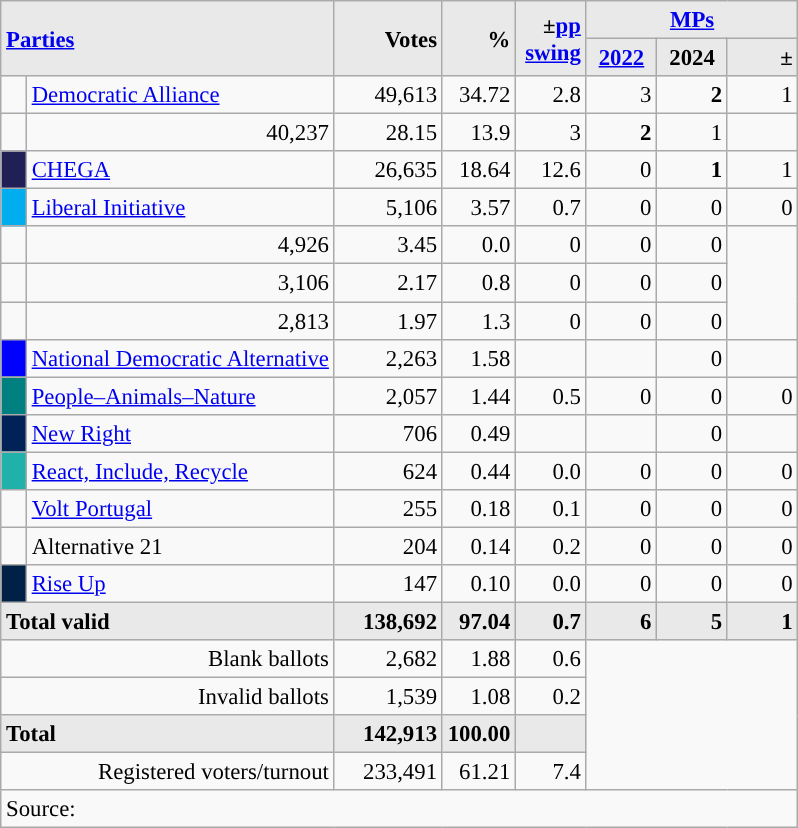<table class="wikitable" style="text-align:right; font-size:95%;">
<tr>
<th rowspan="2" colspan="2" style="background:#e9e9e9; text-align:left;" alignleft><a href='#'>Parties</a></th>
<th rowspan="2" style="background:#e9e9e9; text-align:right;">Votes</th>
<th rowspan="2" style="background:#e9e9e9; text-align:right;">%</th>
<th rowspan="2" style="background:#e9e9e9; text-align:right;">±<a href='#'>pp</a> <a href='#'>swing</a></th>
<th colspan="3" style="background:#e9e9e9; text-align:center;"><a href='#'>MPs</a></th>
</tr>
<tr style="background-color:#E9E9E9">
<th style="background-color:#E9E9E9;text-align:center;"><a href='#'>2022</a></th>
<th style="background-color:#E9E9E9;text-align:center;">2024</th>
<th style="background:#e9e9e9; text-align:right;">±</th>
</tr>
<tr>
<td style="width: 10px"></td>
<td align="left"><a href='#'>Democratic Alliance</a> </td>
<td>49,613</td>
<td>34.72</td>
<td>2.8</td>
<td>3</td>
<td><strong>2</strong></td>
<td>1</td>
</tr>
<tr>
<td></td>
<td>40,237</td>
<td>28.15</td>
<td>13.9</td>
<td>3</td>
<td><strong>2</strong></td>
<td>1</td>
</tr>
<tr>
<td style="width: 10px" bgcolor="#202056" align="center"></td>
<td align="left"><a href='#'>CHEGA</a></td>
<td>26,635</td>
<td>18.64</td>
<td>12.6</td>
<td>0</td>
<td><strong>1</strong></td>
<td>1</td>
</tr>
<tr>
<td style="width: 10px" bgcolor="#00ADEF" align="center"></td>
<td align="left"><a href='#'>Liberal Initiative</a></td>
<td>5,106</td>
<td>3.57</td>
<td>0.7</td>
<td>0</td>
<td>0</td>
<td>0</td>
</tr>
<tr>
<td></td>
<td>4,926</td>
<td>3.45</td>
<td>0.0</td>
<td>0</td>
<td>0</td>
<td>0</td>
</tr>
<tr>
<td></td>
<td>3,106</td>
<td>2.17</td>
<td>0.8</td>
<td>0</td>
<td>0</td>
<td>0</td>
</tr>
<tr>
<td></td>
<td>2,813</td>
<td>1.97</td>
<td>1.3</td>
<td>0</td>
<td>0</td>
<td>0</td>
</tr>
<tr>
<td style="width: 10px" bgcolor="blue" align="center"></td>
<td align="left"><a href='#'>National Democratic Alternative</a></td>
<td>2,263</td>
<td>1.58</td>
<td></td>
<td></td>
<td>0</td>
<td></td>
</tr>
<tr>
<td style="width: 10px" bgcolor="teal" align="center"></td>
<td align="left"><a href='#'>People–Animals–Nature</a></td>
<td>2,057</td>
<td>1.44</td>
<td>0.5</td>
<td>0</td>
<td>0</td>
<td>0</td>
</tr>
<tr>
<td style="width: 10px" bgcolor="#012257" align="center"></td>
<td align="left"><a href='#'>New Right</a></td>
<td>706</td>
<td>0.49</td>
<td></td>
<td></td>
<td>0</td>
<td></td>
</tr>
<tr>
<td style="width: 10px" bgcolor="LightSeaGreen" align="center"></td>
<td align="left"><a href='#'>React, Include, Recycle</a></td>
<td>624</td>
<td>0.44</td>
<td>0.0</td>
<td>0</td>
<td>0</td>
<td>0</td>
</tr>
<tr>
<td style="width: 10px"></td>
<td align="left"><a href='#'>Volt Portugal</a></td>
<td>255</td>
<td>0.18</td>
<td>0.1</td>
<td>0</td>
<td>0</td>
<td>0</td>
</tr>
<tr>
<td style="width: 10px"></td>
<td align="left">Alternative 21 </td>
<td>204</td>
<td>0.14</td>
<td>0.2</td>
<td>0</td>
<td>0</td>
<td>0</td>
</tr>
<tr>
<td style="width: 10px" bgcolor="#002147" align="center"></td>
<td align="left"><a href='#'>Rise Up</a></td>
<td>147</td>
<td>0.10</td>
<td>0.0</td>
<td>0</td>
<td>0</td>
<td>0</td>
</tr>
<tr>
<td colspan=2 align=left style="background-color:#E9E9E9"><strong>Total valid</strong></td>
<td width="65" align="right" style="background-color:#E9E9E9"><strong>138,692</strong></td>
<td width="40" align="right" style="background-color:#E9E9E9"><strong>97.04</strong></td>
<td width="40" align="right" style="background-color:#E9E9E9"><strong>0.7</strong></td>
<td width="40" align="right" style="background-color:#E9E9E9"><strong>6</strong></td>
<td width="40" align="right" style="background-color:#E9E9E9"><strong>5</strong></td>
<td width="40" align="right" style="background-color:#E9E9E9"><strong>1</strong></td>
</tr>
<tr>
<td colspan=2>Blank ballots</td>
<td>2,682</td>
<td>1.88</td>
<td>0.6</td>
<td colspan="3" rowspan="4"></td>
</tr>
<tr>
<td colspan=2>Invalid ballots</td>
<td>1,539</td>
<td>1.08</td>
<td>0.2</td>
</tr>
<tr>
<td colspan=2 align=left style="background-color:#E9E9E9"><strong>Total</strong></td>
<td width="50" align="right" style="background-color:#E9E9E9"><strong>142,913</strong></td>
<td width="40" align="right" style="background-color:#E9E9E9"><strong>100.00</strong></td>
<td width="40" align="right" style="background-color:#E9E9E9"></td>
</tr>
<tr>
<td colspan=2>Registered voters/turnout</td>
<td>233,491</td>
<td>61.21</td>
<td>7.4</td>
</tr>
<tr>
<td colspan=8 align=left>Source: </td>
</tr>
</table>
